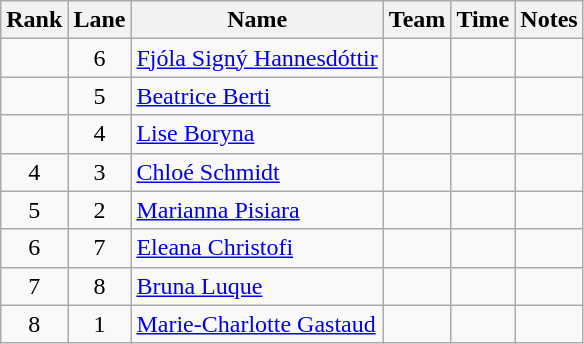<table class="wikitable sortable" style="text-align:center">
<tr>
<th>Rank</th>
<th>Lane</th>
<th>Name</th>
<th>Team</th>
<th>Time</th>
<th>Notes</th>
</tr>
<tr>
<td></td>
<td>6</td>
<td align="left"><a href='#'>Fjóla Signý Hannesdóttir</a></td>
<td align=left></td>
<td></td>
<td></td>
</tr>
<tr>
<td></td>
<td>5</td>
<td align="left"><a href='#'>Beatrice Berti</a></td>
<td align=left></td>
<td></td>
<td></td>
</tr>
<tr>
<td></td>
<td>4</td>
<td align="left"><a href='#'>Lise Boryna</a></td>
<td align=left></td>
<td></td>
<td></td>
</tr>
<tr>
<td>4</td>
<td>3</td>
<td align="left"><a href='#'>Chloé Schmidt</a></td>
<td align=left></td>
<td></td>
<td></td>
</tr>
<tr>
<td>5</td>
<td>2</td>
<td align="left"><a href='#'>Marianna Pisiara</a></td>
<td align=left></td>
<td></td>
<td></td>
</tr>
<tr>
<td>6</td>
<td>7</td>
<td align="left"><a href='#'>Eleana Christofi</a></td>
<td align=left></td>
<td></td>
<td></td>
</tr>
<tr>
<td>7</td>
<td>8</td>
<td align="left"><a href='#'>Bruna Luque</a></td>
<td align=left></td>
<td></td>
<td></td>
</tr>
<tr>
<td>8</td>
<td>1</td>
<td align="left"><a href='#'>Marie-Charlotte Gastaud</a></td>
<td align=left></td>
<td></td>
<td></td>
</tr>
</table>
